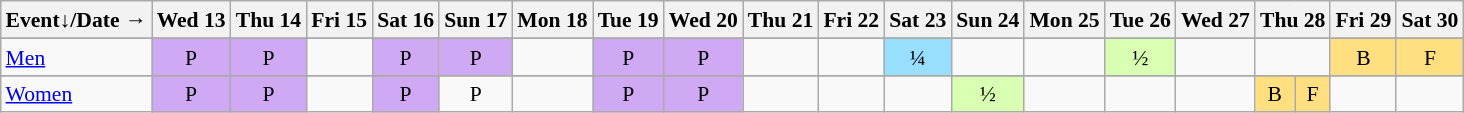<table class="wikitable" style="margin:0.5em auto; font-size:90%; line-height:1.25em;">
<tr style="text-align:center;">
<th>Event↓/Date →</th>
<th>Wed 13</th>
<th>Thu 14</th>
<th>Fri 15</th>
<th>Sat 16</th>
<th>Sun 17</th>
<th>Mon 18</th>
<th>Tue 19</th>
<th>Wed 20</th>
<th>Thu 21</th>
<th>Fri 22</th>
<th>Sat 23</th>
<th>Sun 24</th>
<th>Mon 25</th>
<th>Tue 26</th>
<th>Wed 27</th>
<th colspan=2>Thu 28</th>
<th>Fri 29</th>
<th>Sat 30</th>
</tr>
<tr>
</tr>
<tr style="text-align:center;">
<td style="text-align:left;"><a href='#'>Men</a></td>
<td style="background-color:#D0A9F5;">P</td>
<td style="background-color:#D0A9F5;">P</td>
<td></td>
<td style="background-color:#D0A9F5;">P</td>
<td style="background-color:#D0A9F5;">P</td>
<td></td>
<td style="background-color:#D0A9F5;">P</td>
<td style="background-color:#D0A9F5;">P</td>
<td></td>
<td></td>
<td style="background-color:#97DEFF;">¼</td>
<td></td>
<td></td>
<td style="background-color:#D9FFB2;">½</td>
<td></td>
<td colspan=2></td>
<td style="background-color:#FFDF80;">B</td>
<td style="background-color:#FFDF80;">F</td>
</tr>
<tr>
</tr>
<tr style="text-align:center;">
<td style="text-align:left;"><a href='#'>Women</a></td>
<td style="background-color:#D0A9F5;">P</td>
<td style="background-color:#D0A9F5;">P</td>
<td></td>
<td style="background-color:#D0A9F5;">P</td>
<td style="background-color:#DOA9F5;">P</td>
<td></td>
<td style="background-color:#D0A9F5;">P</td>
<td style="background-color:#D0A9F5;">P</td>
<td></td>
<td></td>
<td></td>
<td style="background-color:#D9FFB2;">½</td>
<td></td>
<td></td>
<td></td>
<td style="background-color:#FFDF80;">B</td>
<td style="background-color:#FFDF80;">F</td>
<td></td>
<td></td>
</tr>
</table>
